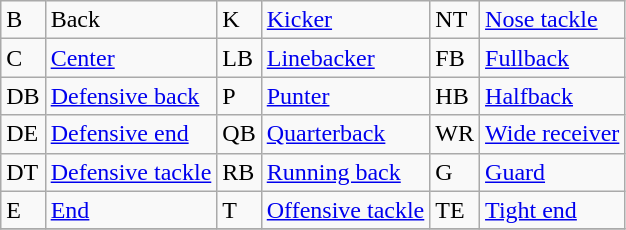<table class="wikitable">
<tr>
<td>B</td>
<td>Back</td>
<td>K</td>
<td><a href='#'>Kicker</a></td>
<td>NT</td>
<td><a href='#'>Nose tackle</a></td>
</tr>
<tr>
<td>C</td>
<td><a href='#'>Center</a></td>
<td>LB</td>
<td><a href='#'>Linebacker</a></td>
<td>FB</td>
<td><a href='#'>Fullback</a></td>
</tr>
<tr>
<td>DB</td>
<td><a href='#'>Defensive back</a></td>
<td>P</td>
<td><a href='#'>Punter</a></td>
<td>HB</td>
<td><a href='#'>Halfback</a></td>
</tr>
<tr>
<td>DE</td>
<td><a href='#'>Defensive end</a></td>
<td>QB</td>
<td><a href='#'>Quarterback</a></td>
<td>WR</td>
<td><a href='#'>Wide receiver</a></td>
</tr>
<tr>
<td>DT</td>
<td><a href='#'>Defensive tackle</a></td>
<td>RB</td>
<td><a href='#'>Running back</a></td>
<td>G</td>
<td><a href='#'>Guard</a></td>
</tr>
<tr>
<td>E</td>
<td><a href='#'>End</a></td>
<td>T</td>
<td><a href='#'>Offensive tackle</a></td>
<td>TE</td>
<td><a href='#'>Tight end</a></td>
</tr>
<tr>
</tr>
</table>
